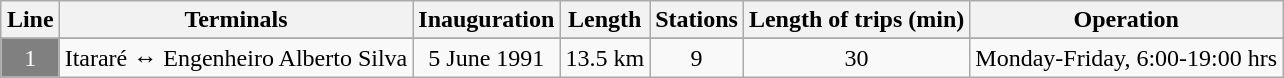<table class="wikitable" style="margin:1em auto;">
<tr>
<th align="center">Line</th>
<th align="center">Terminals</th>
<th align="center">Inauguration</th>
<th align="center">Length</th>
<th align="center">Stations</th>
<th align="center">Length of trips (min)</th>
<th align="center">Operation</th>
</tr>
<tr>
</tr>
<tr>
<td bgcolor="gray" align="center" style="color:white">1</td>
<td align="center">Itararé ↔ Engenheiro Alberto Silva</td>
<td align="center">5 June 1991</td>
<td align="center">13.5 km</td>
<td align="center">9</td>
<td align="center">30</td>
<td align="center">Monday-Friday, 6:00-19:00 hrs</td>
</tr>
</table>
